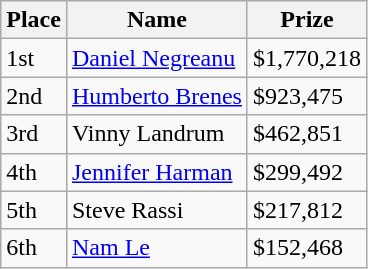<table class="wikitable">
<tr>
<th>Place</th>
<th>Name</th>
<th>Prize</th>
</tr>
<tr>
<td>1st</td>
<td> <a href='#'>Daniel Negreanu</a></td>
<td>$1,770,218</td>
</tr>
<tr>
<td>2nd</td>
<td> <a href='#'>Humberto Brenes</a></td>
<td>$923,475</td>
</tr>
<tr>
<td>3rd</td>
<td> Vinny Landrum</td>
<td>$462,851</td>
</tr>
<tr>
<td>4th</td>
<td> <a href='#'>Jennifer Harman</a></td>
<td>$299,492</td>
</tr>
<tr>
<td>5th</td>
<td> Steve Rassi</td>
<td>$217,812</td>
</tr>
<tr>
<td>6th</td>
<td> <a href='#'>Nam Le</a></td>
<td>$152,468</td>
</tr>
</table>
